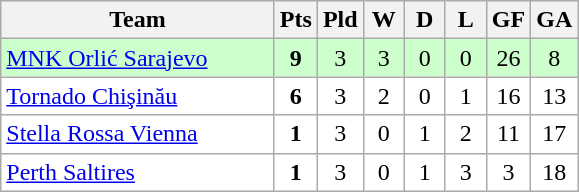<table class="wikitable" style="text-align: center;">
<tr>
<th width="175">Team</th>
<th width="20">Pts</th>
<th width="20">Pld</th>
<th width="20">W</th>
<th width="20">D</th>
<th width="20">L</th>
<th width="20">GF</th>
<th width="20">GA</th>
</tr>
<tr bgcolor="#ccffcc">
<td align="left"> <a href='#'>MNK Orlić Sarajevo</a></td>
<td><strong>9</strong></td>
<td>3</td>
<td>3</td>
<td>0</td>
<td>0</td>
<td>26</td>
<td>8</td>
</tr>
<tr bgcolor=ffffff>
<td align="left"> <a href='#'>Tornado Chişinău</a></td>
<td><strong>6</strong></td>
<td>3</td>
<td>2</td>
<td>0</td>
<td>1</td>
<td>16</td>
<td>13</td>
</tr>
<tr bgcolor=ffffff>
<td align="left"> <a href='#'>Stella Rossa Vienna</a></td>
<td><strong>1</strong></td>
<td>3</td>
<td>0</td>
<td>1</td>
<td>2</td>
<td>11</td>
<td>17</td>
</tr>
<tr bgcolor=ffffff>
<td align="left"> <a href='#'>Perth Saltires</a></td>
<td><strong>1</strong></td>
<td>3</td>
<td>0</td>
<td>1</td>
<td>3</td>
<td>3</td>
<td>18</td>
</tr>
</table>
